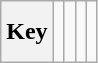<table class="wikitable" style="height:2.6em">
<tr>
<th>Key</th>
<td> </td>
<td></td>
<td></td>
<td></td>
</tr>
</table>
